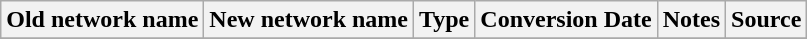<table class="wikitable">
<tr>
<th>Old network name</th>
<th>New network name</th>
<th>Type</th>
<th>Conversion Date</th>
<th>Notes</th>
<th>Source</th>
</tr>
<tr>
</tr>
</table>
